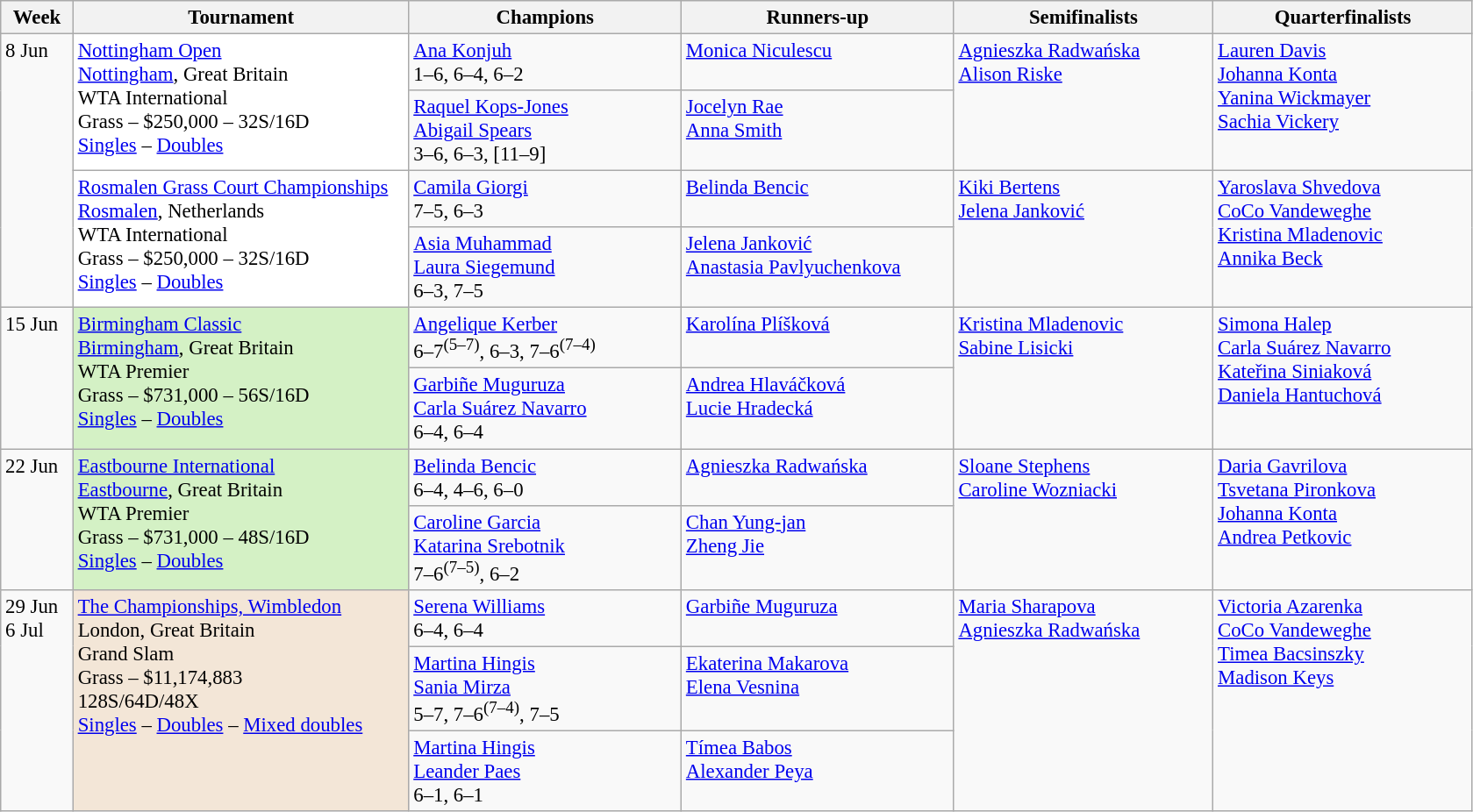<table class=wikitable style=font-size:95%>
<tr>
<th style="width:48px;">Week</th>
<th style="width:248px;">Tournament</th>
<th style="width:200px;">Champions</th>
<th style="width:200px;">Runners-up</th>
<th style="width:190px;">Semifinalists</th>
<th style="width:190px;">Quarterfinalists</th>
</tr>
<tr valign=top>
<td rowspan=4>8 Jun</td>
<td style="background:#fff;" rowspan="2"><a href='#'>Nottingham Open</a><br>  <a href='#'>Nottingham</a>, Great Britain<br>WTA International<br>Grass – $250,000 – 32S/16D<br><a href='#'>Singles</a> – <a href='#'>Doubles</a></td>
<td> <a href='#'>Ana Konjuh</a><br>1–6, 6–4, 6–2</td>
<td> <a href='#'>Monica Niculescu</a></td>
<td rowspan=2> <a href='#'>Agnieszka Radwańska</a><br>  <a href='#'>Alison Riske</a></td>
<td rowspan=2> <a href='#'>Lauren Davis</a><br> <a href='#'>Johanna Konta</a><br>   <a href='#'>Yanina Wickmayer</a> <br>  <a href='#'>Sachia Vickery</a></td>
</tr>
<tr valign=top>
<td> <a href='#'>Raquel Kops-Jones</a> <br> <a href='#'>Abigail Spears</a><br>3–6, 6–3, [11–9]</td>
<td> <a href='#'>Jocelyn Rae</a> <br>  <a href='#'>Anna Smith</a></td>
</tr>
<tr valign=top>
<td style="background:#fff;" rowspan="2"><a href='#'>Rosmalen Grass Court Championships</a><br>  <a href='#'>Rosmalen</a>, Netherlands<br>WTA International<br>Grass – $250,000 – 32S/16D<br><a href='#'>Singles</a> – <a href='#'>Doubles</a></td>
<td> <a href='#'>Camila Giorgi</a> <br>7–5, 6–3</td>
<td> <a href='#'>Belinda Bencic</a></td>
<td rowspan=2> <a href='#'>Kiki Bertens</a> <br>  <a href='#'>Jelena Janković</a></td>
<td rowspan=2> <a href='#'>Yaroslava Shvedova</a><br> <a href='#'>CoCo Vandeweghe</a><br> <a href='#'>Kristina Mladenovic</a> <br>  <a href='#'>Annika Beck</a></td>
</tr>
<tr valign=top>
<td> <a href='#'>Asia Muhammad</a> <br> <a href='#'>Laura Siegemund</a><br>6–3, 7–5</td>
<td> <a href='#'>Jelena Janković</a> <br>  <a href='#'>Anastasia Pavlyuchenkova</a></td>
</tr>
<tr valign=top>
<td rowspan=2>15 Jun</td>
<td style="background:#D4F1C5;" rowspan="2"><a href='#'>Birmingham Classic</a><br>  <a href='#'>Birmingham</a>, Great Britain<br>WTA Premier<br>Grass – $731,000 – 56S/16D<br><a href='#'>Singles</a> – <a href='#'>Doubles</a></td>
<td> <a href='#'>Angelique Kerber</a> <br>6–7<sup>(5–7)</sup>, 6–3, 7–6<sup>(7–4)</sup></td>
<td> <a href='#'>Karolína Plíšková</a></td>
<td rowspan=2> <a href='#'>Kristina Mladenovic</a><br>   <a href='#'>Sabine Lisicki</a></td>
<td rowspan=2> <a href='#'>Simona Halep</a> <br> <a href='#'>Carla Suárez Navarro</a> <br> <a href='#'>Kateřina Siniaková</a> <br>  <a href='#'>Daniela Hantuchová</a></td>
</tr>
<tr valign=top>
<td> <a href='#'>Garbiñe Muguruza</a> <br>  <a href='#'>Carla Suárez Navarro</a><br>6–4, 6–4</td>
<td> <a href='#'>Andrea Hlaváčková</a> <br>  <a href='#'>Lucie Hradecká</a></td>
</tr>
<tr valign=top>
<td rowspan=2>22 Jun</td>
<td style="background:#D4F1C5;" rowspan="2"><a href='#'>Eastbourne International</a><br> <a href='#'>Eastbourne</a>, Great Britain<br>WTA Premier<br>Grass – $731,000 – 48S/16D<br><a href='#'>Singles</a> – <a href='#'>Doubles</a></td>
<td> <a href='#'>Belinda Bencic</a><br>6–4, 4–6, 6–0</td>
<td> <a href='#'>Agnieszka Radwańska</a></td>
<td rowspan=2> <a href='#'>Sloane Stephens</a><br>  <a href='#'>Caroline Wozniacki</a></td>
<td rowspan=2> <a href='#'>Daria Gavrilova</a> <br> <a href='#'>Tsvetana Pironkova</a> <br>  <a href='#'>Johanna Konta</a> <br>  <a href='#'>Andrea Petkovic</a></td>
</tr>
<tr valign=top>
<td> <a href='#'>Caroline Garcia</a> <br>  <a href='#'>Katarina Srebotnik</a> <br> 7–6<sup>(7–5)</sup>, 6–2</td>
<td> <a href='#'>Chan Yung-jan</a> <br>  <a href='#'>Zheng Jie</a></td>
</tr>
<tr valign=top>
<td rowspan=3>29 Jun <br>6 Jul</td>
<td style="background:#F3E6D7;" rowspan="3"><a href='#'>The Championships, Wimbledon</a><br> London, Great Britain<br>Grand Slam<br>Grass – $11,174,883<br>128S/64D/48X<br><a href='#'>Singles</a> – <a href='#'>Doubles</a> – <a href='#'>Mixed doubles</a></td>
<td style="text-align:left;"> <a href='#'>Serena Williams</a><br>6–4, 6–4</td>
<td> <a href='#'>Garbiñe Muguruza</a></td>
<td rowspan=3> <a href='#'>Maria Sharapova</a><br>  <a href='#'>Agnieszka Radwańska</a></td>
<td rowspan=3> <a href='#'>Victoria Azarenka</a><br> <a href='#'>CoCo Vandeweghe</a><br>  <a href='#'>Timea Bacsinszky</a><br> <a href='#'>Madison Keys</a></td>
</tr>
<tr valign=top>
<td> <a href='#'>Martina Hingis</a> <br>  <a href='#'>Sania Mirza</a><br>5–7, 7–6<sup>(7–4)</sup>, 7–5</td>
<td> <a href='#'>Ekaterina Makarova</a> <br>  <a href='#'>Elena Vesnina</a></td>
</tr>
<tr valign=top>
<td> <a href='#'>Martina Hingis</a> <br>  <a href='#'>Leander Paes</a><br>6–1, 6–1</td>
<td> <a href='#'>Tímea Babos</a> <br>  <a href='#'>Alexander Peya</a></td>
</tr>
</table>
